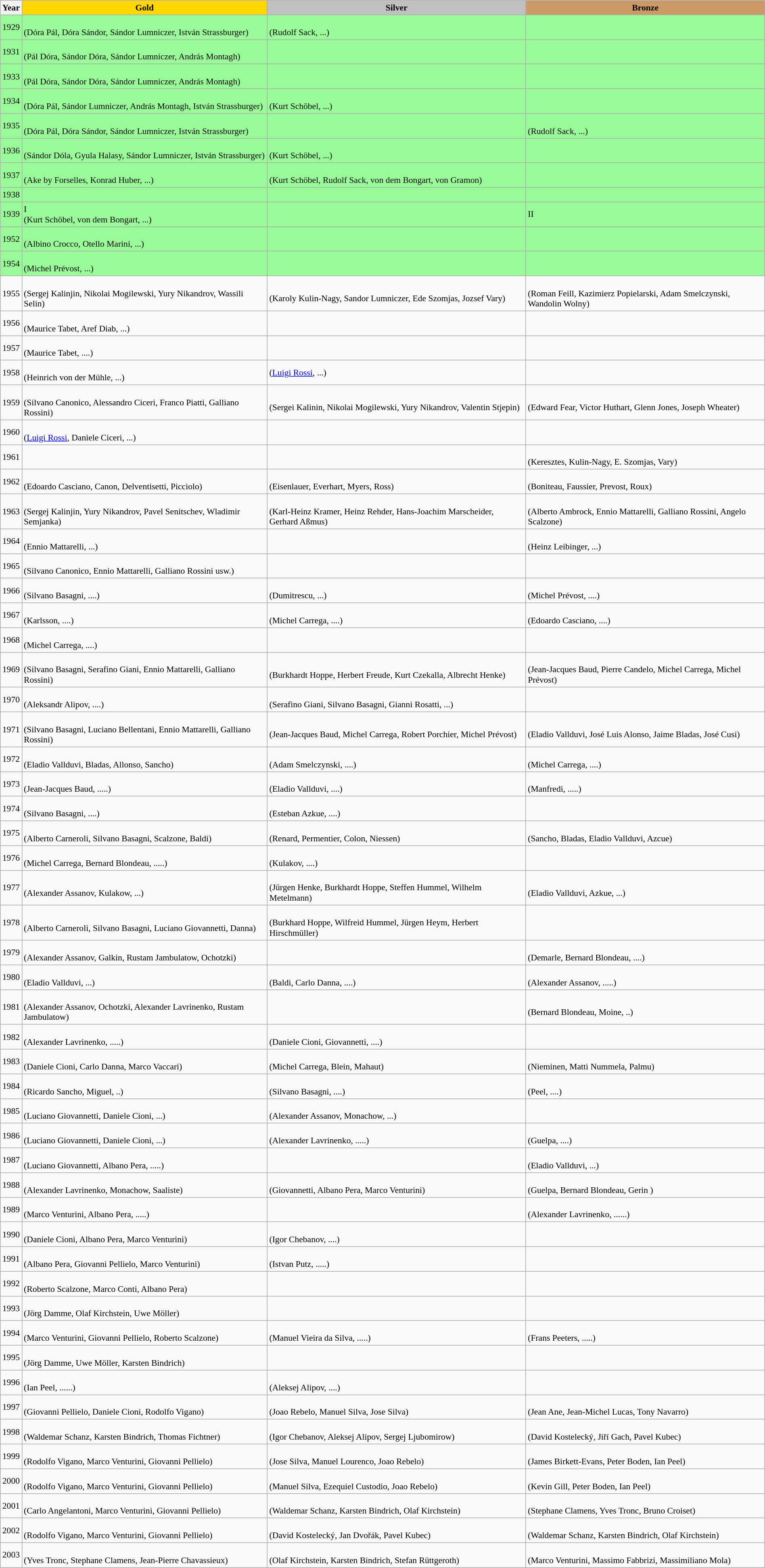<table class="wikitable" width=100% style="font-size:90%; text-align:left;">
<tr align=center>
<th>Year</th>
<td bgcolor=gold><strong>Gold</strong></td>
<td bgcolor=silver><strong>Silver</strong></td>
<td bgcolor=cc9966><strong>Bronze</strong></td>
</tr>
<tr bgcolor=palegreen>
<td>1929</td>
<td><br>(Dóra Pál, Dóra Sándor, Sándor Lumniczer, István Strassburger)</td>
<td><br>(Rudolf Sack, ...)</td>
<td></td>
</tr>
<tr bgcolor=palegreen>
<td>1931</td>
<td><br>(Pál Dóra, Sándor Dóra, Sándor Lumniczer, András Montagh)</td>
<td></td>
<td></td>
</tr>
<tr bgcolor=palegreen>
<td>1933</td>
<td><br>(Pál Dóra, Sándor Dóra, Sándor Lumniczer, András Montagh)</td>
<td></td>
<td></td>
</tr>
<tr bgcolor=palegreen>
<td>1934</td>
<td><br>(Dóra Pál, Sándor Lumniczer, András Montagh, István Strassburger)</td>
<td><br>(Kurt Schöbel, ...)</td>
<td></td>
</tr>
<tr bgcolor=palegreen>
<td>1935</td>
<td><br>(Dóra Pál, Dóra Sándor, Sándor Lumniczer, István Strassburger)</td>
<td></td>
<td><br>(Rudolf Sack, ...)</td>
</tr>
<tr bgcolor=palegreen>
<td>1936</td>
<td><br>(Sándor Dóla, Gyula Halasy, Sándor Lumniczer, István Strassburger)</td>
<td><br>(Kurt Schöbel, ...)</td>
<td></td>
</tr>
<tr bgcolor=palegreen>
<td>1937</td>
<td><br>(Ake by Forselles, Konrad Huber, ...)</td>
<td><br>(Kurt Schöbel, Rudolf Sack, von dem Bongart, von Gramon)</td>
<td></td>
</tr>
<tr bgcolor=palegreen>
<td>1938</td>
<td></td>
<td></td>
<td></td>
</tr>
<tr bgcolor=palegreen>
<td>1939</td>
<td> I <br>(Kurt Schöbel, von dem Bongart, ...)</td>
<td></td>
<td> II</td>
</tr>
<tr bgcolor=palegreen>
<td>1952</td>
<td><br>(Albino Crocco, Otello Marini, ...)</td>
<td></td>
<td></td>
</tr>
<tr bgcolor=palegreen>
<td>1954</td>
<td><br>(Michel Prévost, ...)</td>
<td></td>
<td></td>
</tr>
<tr>
<td>1955</td>
<td><br>(Sergej Kalinjin, Nikolai Mogilewski, Yury Nikandrov, Wassili Selin)</td>
<td><br>(Karoly Kulin-Nagy, Sandor Lumniczer, Ede Szomjas, Jozsef Vary)</td>
<td><br>(Roman Feill, Kazimierz Popielarski, Adam Smelczynski, Wandolin Wolny)</td>
</tr>
<tr>
<td>1956</td>
<td><br>(Maurice Tabet, Aref Diab, ...)</td>
<td></td>
<td></td>
</tr>
<tr>
<td>1957</td>
<td><br>(Maurice Tabet, ....)</td>
<td></td>
<td></td>
</tr>
<tr>
<td>1958</td>
<td><br>(Heinrich von der Mühle, ...)</td>
<td> (<a href='#'>Luigi Rossi</a>, ...)</td>
<td></td>
</tr>
<tr>
<td>1959</td>
<td><br>(Silvano Canonico, Alessandro Ciceri, Franco Piatti, Galliano Rossini)</td>
<td><br>(Sergei Kalinin, Nikolai Mogilewski, Yury Nikandrov, Valentin Stjepin)</td>
<td><br>(Edward Fear, Victor Huthart, Glenn Jones, Joseph Wheater)</td>
</tr>
<tr>
<td>1960</td>
<td><br>(<a href='#'>Luigi Rossi</a>, Daniele Ciceri, ...)</td>
<td></td>
<td></td>
</tr>
<tr>
<td>1961</td>
<td></td>
<td></td>
<td><br>(Keresztes, Kulin-Nagy, E. Szomjas, Vary)</td>
</tr>
<tr>
<td>1962</td>
<td><br>(Edoardo Casciano, Canon, Delventisetti, Picciolo)</td>
<td><br>(Eisenlauer, Everhart, Myers, Ross)</td>
<td><br>(Boniteau, Faussier, Prevost, Roux)</td>
</tr>
<tr>
<td>1963</td>
<td><br>(Sergej Kalinjin, Yury Nikandrov, Pavel Senitschev, Wladimir Semjanka)</td>
<td><br>(Karl-Heinz Kramer, Heinz Rehder, Hans-Joachim Marscheider, Gerhard Aßmus)</td>
<td><br>(Alberto Ambrock, Ennio Mattarelli, Galliano Rossini, Angelo Scalzone)</td>
</tr>
<tr>
<td>1964</td>
<td><br>(Ennio Mattarelli, ...)</td>
<td></td>
<td><br>(Heinz Leibinger, ...)</td>
</tr>
<tr>
<td>1965</td>
<td><br>(Silvano Canonico, Ennio Mattarelli, Galliano Rossini usw.)</td>
<td></td>
<td></td>
</tr>
<tr>
<td>1966</td>
<td><br>(Silvano Basagni, ....)</td>
<td><br>(Dumitrescu, ...)</td>
<td><br>(Michel Prévost, ....)</td>
</tr>
<tr>
<td>1967</td>
<td><br>(Karlsson, ....)</td>
<td><br>(Michel Carrega, ....)</td>
<td><br>(Edoardo Casciano, ....)</td>
</tr>
<tr>
<td>1968</td>
<td><br>(Michel Carrega, ....)</td>
<td></td>
<td></td>
</tr>
<tr>
<td>1969</td>
<td><br>(Silvano Basagni, Serafino Giani, Ennio Mattarelli, Galliano Rossini)</td>
<td><br>(Burkhardt Hoppe, Herbert Freude, Kurt Czekalla, Albrecht Henke)</td>
<td><br>(Jean-Jacques Baud, Pierre Candelo, Michel Carrega, Michel Prévost)</td>
</tr>
<tr>
<td>1970</td>
<td><br>(Aleksandr Alipov, ....)</td>
<td><br>(Serafino Giani, Silvano Basagni, Gianni Rosatti, ...)</td>
<td></td>
</tr>
<tr>
<td>1971</td>
<td><br>(Silvano Basagni, Luciano Bellentani, Ennio Mattarelli, Galliano Rossini)</td>
<td><br>(Jean-Jacques Baud, Michel Carrega, Robert Porchier, Michel Prévost)</td>
<td><br>(Eladio Vallduvi, José Luis Alonso, Jaime Bladas, José Cusi)</td>
</tr>
<tr>
<td>1972</td>
<td><br>(Eladio Vallduvi, Bladas, Allonso, Sancho)</td>
<td><br>(Adam Smelczynski, ....)</td>
<td><br>(Michel Carrega, ....)</td>
</tr>
<tr>
<td>1973</td>
<td><br>(Jean-Jacques Baud, .....)</td>
<td><br>(Eladio Vallduvi, ....)</td>
<td><br>(Manfredi, .....)</td>
</tr>
<tr>
<td>1974</td>
<td><br>(Silvano Basagni, ....)</td>
<td><br>(Esteban Azkue, ....)</td>
<td></td>
</tr>
<tr>
<td>1975</td>
<td><br>(Alberto Carneroli, Silvano Basagni, Scalzone, Baldi)</td>
<td><br>(Renard, Permentier, Colon, Niessen)</td>
<td><br>(Sancho, Bladas, Eladio Vallduvi, Azcue)</td>
</tr>
<tr>
<td>1976</td>
<td><br>(Michel Carrega, Bernard Blondeau, .....)</td>
<td><br>(Kulakov, ....)</td>
<td></td>
</tr>
<tr>
<td>1977</td>
<td><br>(Alexander Assanov, Kulakow, ...)</td>
<td><br>(Jürgen Henke, Burkhardt Hoppe, Steffen Hummel, Wilhelm Metelmann)</td>
<td><br>(Eladio Vallduvi, Azkue, ...)</td>
</tr>
<tr>
<td>1978</td>
<td><br>(Alberto Carneroli, Silvano Basagni, Luciano Giovannetti, Danna)</td>
<td><br>(Burkhard Hoppe, Wilfreid Hummel, Jürgen Heym, Herbert Hirschmüller)</td>
<td></td>
</tr>
<tr>
<td>1979</td>
<td><br>(Alexander Assanov, Galkin, Rustam Jambulatow, Ochotzki)</td>
<td></td>
<td><br>(Demarle, Bernard Blondeau, ....)</td>
</tr>
<tr>
<td>1980</td>
<td><br>(Eladio Vallduvi, ...)</td>
<td><br>(Baldi, Carlo Danna, ....)</td>
<td><br>(Alexander Assanov, .....)</td>
</tr>
<tr>
<td>1981</td>
<td><br>(Alexander Assanov, Ochotzki, Alexander Lavrinenko, Rustam Jambulatow)</td>
<td></td>
<td><br>(Bernard Blondeau, Moine, ..)</td>
</tr>
<tr>
<td>1982</td>
<td><br>(Alexander Lavrinenko, .....)</td>
<td><br>(Daniele Cioni, Giovannetti, ....)</td>
<td></td>
</tr>
<tr>
<td>1983</td>
<td><br>(Daniele Cioni, Carlo Danna, Marco Vaccari)</td>
<td><br>(Michel Carrega, Blein, Mahaut)</td>
<td><br>(Nieminen, Matti Nummela, Palmu)</td>
</tr>
<tr>
<td>1984</td>
<td><br>(Ricardo Sancho, Miguel, ..)</td>
<td><br>(Silvano Basagni, ....)</td>
<td><br>(Peel, ....)</td>
</tr>
<tr>
<td>1985</td>
<td><br>(Luciano Giovannetti, Daniele Cioni, ...)</td>
<td><br>(Alexander Assanov, Monachow, ...)</td>
<td></td>
</tr>
<tr>
<td>1986</td>
<td><br>(Luciano Giovannetti, Daniele Cioni, ...)</td>
<td><br>(Alexander Lavrinenko, .....)</td>
<td><br>(Guelpa, ....)</td>
</tr>
<tr>
<td>1987</td>
<td><br>(Luciano Giovannetti, Albano Pera, .....)</td>
<td></td>
<td><br>(Eladio Vallduvi, ...)</td>
</tr>
<tr>
<td>1988</td>
<td><br>(Alexander Lavrinenko, Monachow, Saaliste)</td>
<td><br>(Giovannetti, Albano Pera, Marco Venturini)</td>
<td><br>(Guelpa, Bernard Blondeau, Gerin )</td>
</tr>
<tr>
<td>1989</td>
<td><br>(Marco Venturini, Albano Pera, .....)</td>
<td></td>
<td><br>(Alexander Lavrinenko, ......)</td>
</tr>
<tr>
<td>1990</td>
<td><br>(Daniele Cioni, Albano Pera, Marco Venturini)</td>
<td><br>(Igor Chebanov, ....)</td>
<td></td>
</tr>
<tr>
<td>1991</td>
<td><br>(Albano Pera, Giovanni Pellielo, Marco Venturini)</td>
<td><br>(Istvan Putz, .....)</td>
<td></td>
</tr>
<tr>
<td>1992</td>
<td><br>(Roberto Scalzone, Marco Conti, Albano Pera)</td>
<td></td>
<td></td>
</tr>
<tr>
<td>1993</td>
<td><br>(Jörg Damme, Olaf Kirchstein, Uwe Möller)</td>
<td></td>
<td></td>
</tr>
<tr>
<td>1994</td>
<td><br>(Marco Venturini, Giovanni Pellielo, Roberto Scalzone)</td>
<td><br>(Manuel Vieira da Silva, .....)</td>
<td><br>  (Frans Peeters, .....)</td>
</tr>
<tr>
<td>1995</td>
<td><br>(Jörg Damme, Uwe Möller, Karsten Bindrich)</td>
<td></td>
<td></td>
</tr>
<tr>
<td>1996</td>
<td><br>(Ian Peel, ......)</td>
<td><br>(Aleksej Alipov, ....)</td>
<td></td>
</tr>
<tr>
<td>1997</td>
<td><br>(Giovanni Pellielo, Daniele Cioni, Rodolfo Vigano)</td>
<td><br>(Joao Rebelo, Manuel Silva, Jose Silva)</td>
<td><br>(Jean Ane, Jean-Michel Lucas, Tony Navarro)</td>
</tr>
<tr>
<td>1998</td>
<td><br>(Waldemar Schanz, Karsten Bindrich, Thomas Fichtner)</td>
<td><br>(Igor Chebanov, Aleksej Alipov, Sergej Ljubomirow)</td>
<td><br>(David Kostelecký, Jiří Gach, Pavel Kubec)</td>
</tr>
<tr>
<td>1999</td>
<td><br>(Rodolfo Vigano, Marco Venturini, Giovanni Pellielo)</td>
<td><br>(Jose Silva, Manuel Lourenco, Joao Rebelo)</td>
<td><br>(James Birkett-Evans, Peter Boden, Ian Peel)</td>
</tr>
<tr>
<td>2000</td>
<td><br>(Rodolfo Vigano, Marco Venturini, Giovanni Pellielo)</td>
<td><br>(Manuel Silva, Ezequiel Custodio, Joao Rebelo)</td>
<td><br>(Kevin Gill, Peter Boden, Ian Peel)</td>
</tr>
<tr>
<td>2001</td>
<td><br>(Carlo Angelantoni, Marco Venturini, Giovanni Pellielo)</td>
<td><br>(Waldemar Schanz, Karsten Bindrich, Olaf Kirchstein)</td>
<td><br>(Stephane Clamens, Yves Tronc, Bruno Croiset)</td>
</tr>
<tr>
<td>2002</td>
<td><br>(Rodolfo Vigano, Marco Venturini, Giovanni Pellielo)</td>
<td><br>(David Kostelecký, Jan Dvořák, Pavel Kubec)</td>
<td><br>(Waldemar Schanz, Karsten Bindrich, Olaf Kirchstein)</td>
</tr>
<tr>
<td>2003</td>
<td><br>(Yves Tronc, Stephane Clamens, Jean-Pierre Chavassieux)</td>
<td><br>(Olaf Kirchstein, Karsten Bindrich, Stefan Rüttgeroth)</td>
<td><br>(Marco Venturini, Massimo Fabbrizi, Massimiliano Mola)</td>
</tr>
</table>
